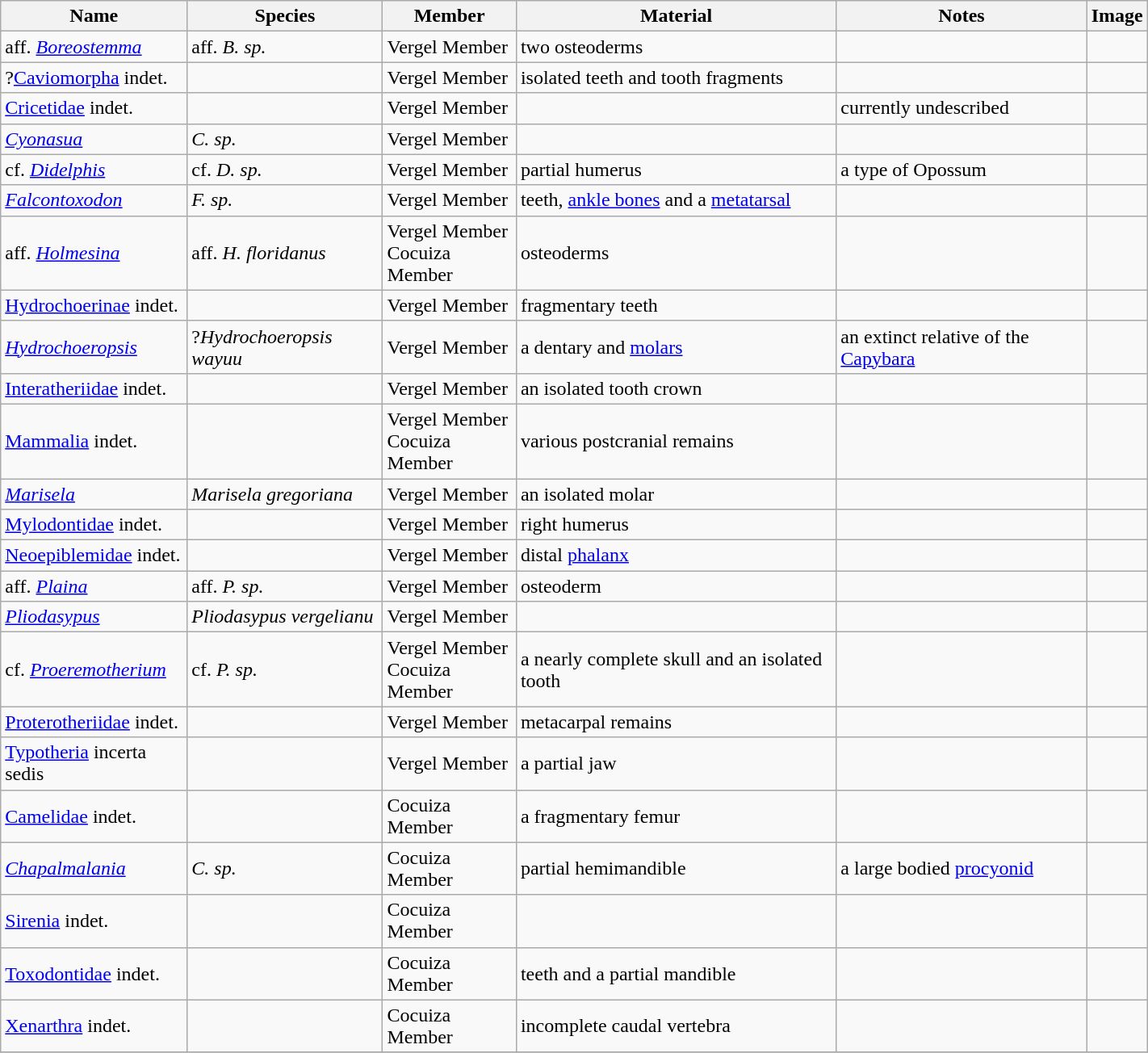<table class="wikitable" align="center" width="75%">
<tr>
<th>Name</th>
<th>Species</th>
<th>Member</th>
<th>Material</th>
<th>Notes</th>
<th>Image</th>
</tr>
<tr>
<td>aff. <em><a href='#'>Boreostemma</a></em></td>
<td>aff. <em>B. sp.</em></td>
<td>Vergel Member</td>
<td>two osteoderms</td>
<td></td>
<td></td>
</tr>
<tr>
<td>?<a href='#'>Caviomorpha</a> indet.</td>
<td></td>
<td>Vergel Member</td>
<td>isolated teeth and tooth fragments</td>
<td></td>
<td></td>
</tr>
<tr>
<td><a href='#'>Cricetidae</a> indet.</td>
<td></td>
<td>Vergel Member</td>
<td></td>
<td>currently undescribed</td>
<td></td>
</tr>
<tr>
<td><em><a href='#'>Cyonasua</a></em></td>
<td><em>C. sp.</em></td>
<td>Vergel Member</td>
<td></td>
<td></td>
<td></td>
</tr>
<tr>
<td>cf. <em><a href='#'>Didelphis</a></em></td>
<td>cf. <em>D. sp.</em></td>
<td>Vergel Member</td>
<td>partial humerus</td>
<td>a type of Opossum</td>
<td></td>
</tr>
<tr>
<td><em><a href='#'>Falcontoxodon</a></em></td>
<td><em>F. sp.</em></td>
<td>Vergel Member</td>
<td>teeth, <a href='#'>ankle bones</a> and a <a href='#'>metatarsal</a></td>
<td></td>
<td></td>
</tr>
<tr>
<td>aff. <em><a href='#'>Holmesina</a></em></td>
<td>aff. <em>H. floridanus</em></td>
<td>Vergel Member<br>Cocuiza Member</td>
<td>osteoderms</td>
<td></td>
<td></td>
</tr>
<tr>
<td><a href='#'>Hydrochoerinae</a> indet.</td>
<td></td>
<td>Vergel Member</td>
<td>fragmentary teeth</td>
<td></td>
<td></td>
</tr>
<tr>
<td><em><a href='#'>Hydrochoeropsis</a></em></td>
<td>?<em>Hydrochoeropsis wayuu</em></td>
<td>Vergel Member</td>
<td>a dentary and <a href='#'>molars</a></td>
<td>an extinct relative of the <a href='#'>Capybara</a></td>
<td></td>
</tr>
<tr>
<td><a href='#'>Interatheriidae</a> indet.</td>
<td></td>
<td>Vergel Member</td>
<td>an isolated tooth crown</td>
<td></td>
<td></td>
</tr>
<tr>
<td><a href='#'>Mammalia</a> indet.</td>
<td></td>
<td>Vergel Member<br>Cocuiza Member</td>
<td>various postcranial remains</td>
<td></td>
<td></td>
</tr>
<tr>
<td><em><a href='#'>Marisela</a></em></td>
<td><em>Marisela gregoriana</em></td>
<td>Vergel Member</td>
<td>an isolated molar</td>
<td></td>
<td></td>
</tr>
<tr>
<td><a href='#'>Mylodontidae</a> indet.</td>
<td></td>
<td>Vergel Member</td>
<td>right humerus</td>
<td></td>
<td></td>
</tr>
<tr>
<td><a href='#'>Neoepiblemidae</a> indet.</td>
<td></td>
<td>Vergel Member</td>
<td>distal <a href='#'>phalanx</a></td>
<td></td>
<td></td>
</tr>
<tr>
<td>aff. <em><a href='#'>Plaina</a></em></td>
<td>aff. <em>P. sp.</em></td>
<td>Vergel Member</td>
<td>osteoderm</td>
<td></td>
<td></td>
</tr>
<tr>
<td><em><a href='#'>Pliodasypus</a></em> </td>
<td><em>Pliodasypus vergelianu</em></td>
<td>Vergel Member</td>
<td></td>
<td></td>
<td></td>
</tr>
<tr>
<td>cf. <em><a href='#'>Proeremotherium</a></em></td>
<td>cf. <em>P. sp.</em></td>
<td>Vergel Member<br>Cocuiza Member</td>
<td>a nearly complete skull and an isolated tooth</td>
<td></td>
<td></td>
</tr>
<tr>
<td><a href='#'>Proterotheriidae</a> indet.</td>
<td></td>
<td>Vergel Member</td>
<td>metacarpal remains</td>
<td></td>
<td></td>
</tr>
<tr>
<td><a href='#'>Typotheria</a> incerta sedis</td>
<td></td>
<td>Vergel Member</td>
<td>a partial jaw</td>
<td></td>
<td></td>
</tr>
<tr>
<td><a href='#'>Camelidae</a> indet.</td>
<td></td>
<td>Cocuiza Member</td>
<td>a fragmentary femur</td>
<td></td>
<td></td>
</tr>
<tr>
<td><em><a href='#'>Chapalmalania</a></em></td>
<td><em>C. sp.</em></td>
<td>Cocuiza Member</td>
<td>partial hemimandible</td>
<td>a large bodied <a href='#'>procyonid</a></td>
<td></td>
</tr>
<tr>
<td><a href='#'>Sirenia</a> indet.</td>
<td></td>
<td>Cocuiza Member</td>
<td></td>
<td></td>
<td></td>
</tr>
<tr>
<td><a href='#'>Toxodontidae</a> indet.</td>
<td></td>
<td>Cocuiza Member</td>
<td>teeth and a partial mandible</td>
<td></td>
<td></td>
</tr>
<tr>
<td><a href='#'>Xenarthra</a> indet.</td>
<td></td>
<td>Cocuiza Member</td>
<td>incomplete caudal vertebra</td>
<td></td>
<td></td>
</tr>
<tr>
</tr>
</table>
